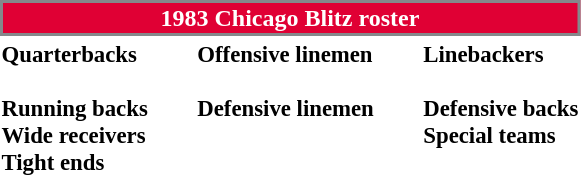<table class="toccolours" style="text-align: left;">
<tr>
<th colspan="7" style="background:#E00034; border:2px solid #85888B; color:white; text-align:center;">1983 Chicago Blitz roster</th>
</tr>
<tr>
<td style="font-size:95%; vertical-align:top;"><strong>Quarterbacks</strong><br>



<br><strong>Running backs</strong>







<br><strong>Wide receivers</strong>




<br><strong>Tight ends</strong>


</td>
<td style="width: 25px;"></td>
<td style="font-size:95%; vertical-align:top;"><strong>Offensive linemen</strong><br>















<br><strong>Defensive linemen</strong>








</td>
<td style="width: 25px;"></td>
<td style="font-size:95%; vertical-align:top;"><strong>Linebackers</strong><br>






<br><strong>Defensive backs</strong>








<br><strong>Special teams</strong>


</td>
</tr>
</table>
